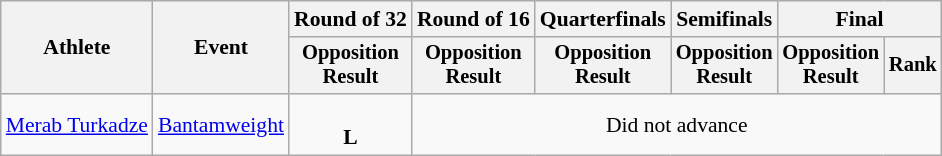<table class="wikitable" style="font-size:90%">
<tr>
<th rowspan="2">Athlete</th>
<th rowspan="2">Event</th>
<th>Round of 32</th>
<th>Round of 16</th>
<th>Quarterfinals</th>
<th>Semifinals</th>
<th colspan=2>Final</th>
</tr>
<tr style="font-size:95%">
<th>Opposition<br>Result</th>
<th>Opposition<br>Result</th>
<th>Opposition<br>Result</th>
<th>Opposition<br>Result</th>
<th>Opposition<br>Result</th>
<th>Rank</th>
</tr>
<tr align=center>
<td align=left><a href='#'>Merab Turkadze</a></td>
<td align=left><a href='#'>Bantamweight</a></td>
<td><br><strong>L</strong> </td>
<td colspan=5>Did not advance</td>
</tr>
</table>
